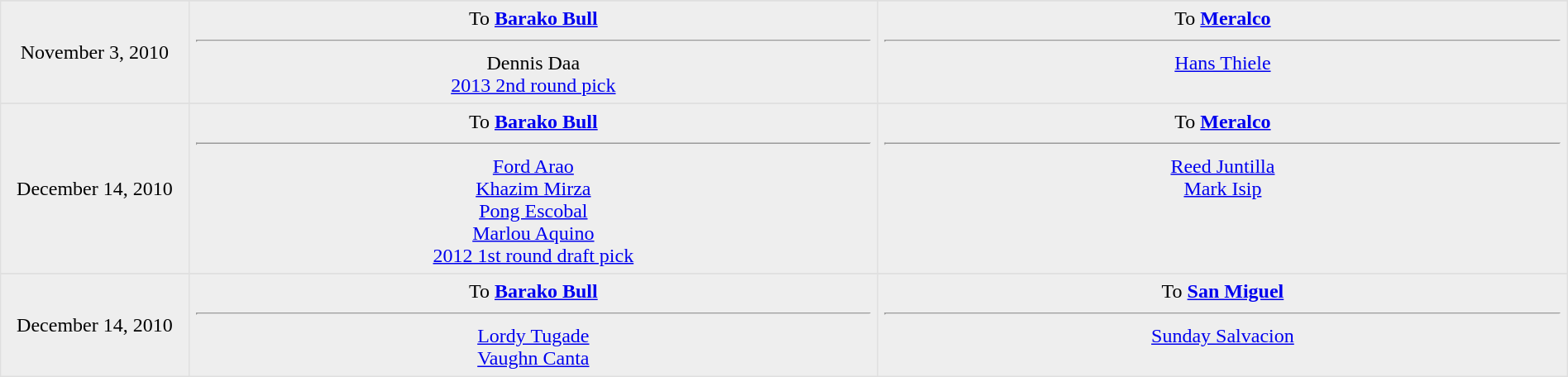<table border=1 style="border-collapse:collapse; text-align: center; width: 100%" bordercolor="#DFDFDF"  cellpadding="5">
<tr>
</tr>
<tr bgcolor="eeeeee">
<td style="width:12%">November 3, 2010 <br></td>
<td style="width:44%" valign="top">To <strong><a href='#'>Barako Bull</a></strong><hr>Dennis Daa<br><a href='#'>2013 2nd round pick</a></td>
<td style="width:44%" valign="top">To <strong><a href='#'>Meralco</a></strong><hr><a href='#'>Hans Thiele</a></td>
</tr>
<tr>
</tr>
<tr bgcolor="eeeeee">
<td style="width:12%">December 14, 2010 <br></td>
<td style="width:44%" valign="top">To <strong><a href='#'>Barako Bull</a></strong><hr><a href='#'>Ford Arao</a><br><a href='#'>Khazim Mirza</a><br><a href='#'>Pong Escobal</a><br><a href='#'>Marlou Aquino</a><br><a href='#'>2012 1st round draft pick</a></td>
<td style="width:44%" valign="top">To <strong><a href='#'>Meralco</a></strong><hr><a href='#'>Reed Juntilla</a><br><a href='#'>Mark Isip</a></td>
</tr>
<tr>
</tr>
<tr bgcolor="eeeeee">
<td style="width:12%">December 14, 2010 <br></td>
<td style="width:44%" valign="top">To <strong><a href='#'>Barako Bull</a></strong><hr><a href='#'>Lordy Tugade</a><br><a href='#'>Vaughn Canta</a></td>
<td style="width:44%" valign="top">To <strong><a href='#'>San Miguel</a></strong><hr><a href='#'>Sunday Salvacion</a></td>
</tr>
</table>
